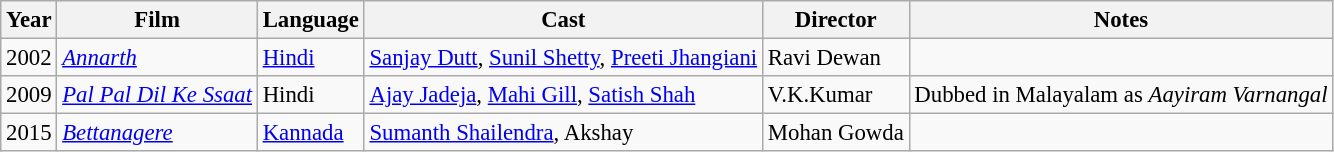<table class="wikitable sortable" style="font-size:95%">
<tr>
<th>Year</th>
<th>Film</th>
<th>Language</th>
<th>Cast</th>
<th>Director</th>
<th>Notes</th>
</tr>
<tr>
<td>2002</td>
<td><em><a href='#'>Annarth</a></em></td>
<td><a href='#'>Hindi</a></td>
<td><a href='#'>Sanjay Dutt</a>, <a href='#'>Sunil Shetty</a>, <a href='#'>Preeti Jhangiani</a></td>
<td>Ravi Dewan</td>
<td></td>
</tr>
<tr>
<td>2009</td>
<td><em><a href='#'>Pal Pal Dil Ke Ssaat</a></em></td>
<td>Hindi</td>
<td><a href='#'>Ajay Jadeja</a>, <a href='#'>Mahi Gill</a>, <a href='#'>Satish Shah</a></td>
<td>V.K.Kumar</td>
<td>Dubbed in Malayalam as <em>Aayiram Varnangal</em></td>
</tr>
<tr>
<td>2015</td>
<td><em><a href='#'>Bettanagere</a></em></td>
<td><a href='#'>Kannada</a></td>
<td><a href='#'>Sumanth Shailendra</a>, Akshay</td>
<td>Mohan Gowda</td>
<td></td>
</tr>
</table>
